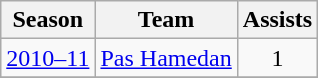<table class="wikitable" style="text-align: center;">
<tr>
<th>Season</th>
<th>Team</th>
<th>Assists</th>
</tr>
<tr>
<td><a href='#'>2010–11</a></td>
<td align="left"><a href='#'>Pas Hamedan</a></td>
<td>1</td>
</tr>
<tr>
</tr>
</table>
